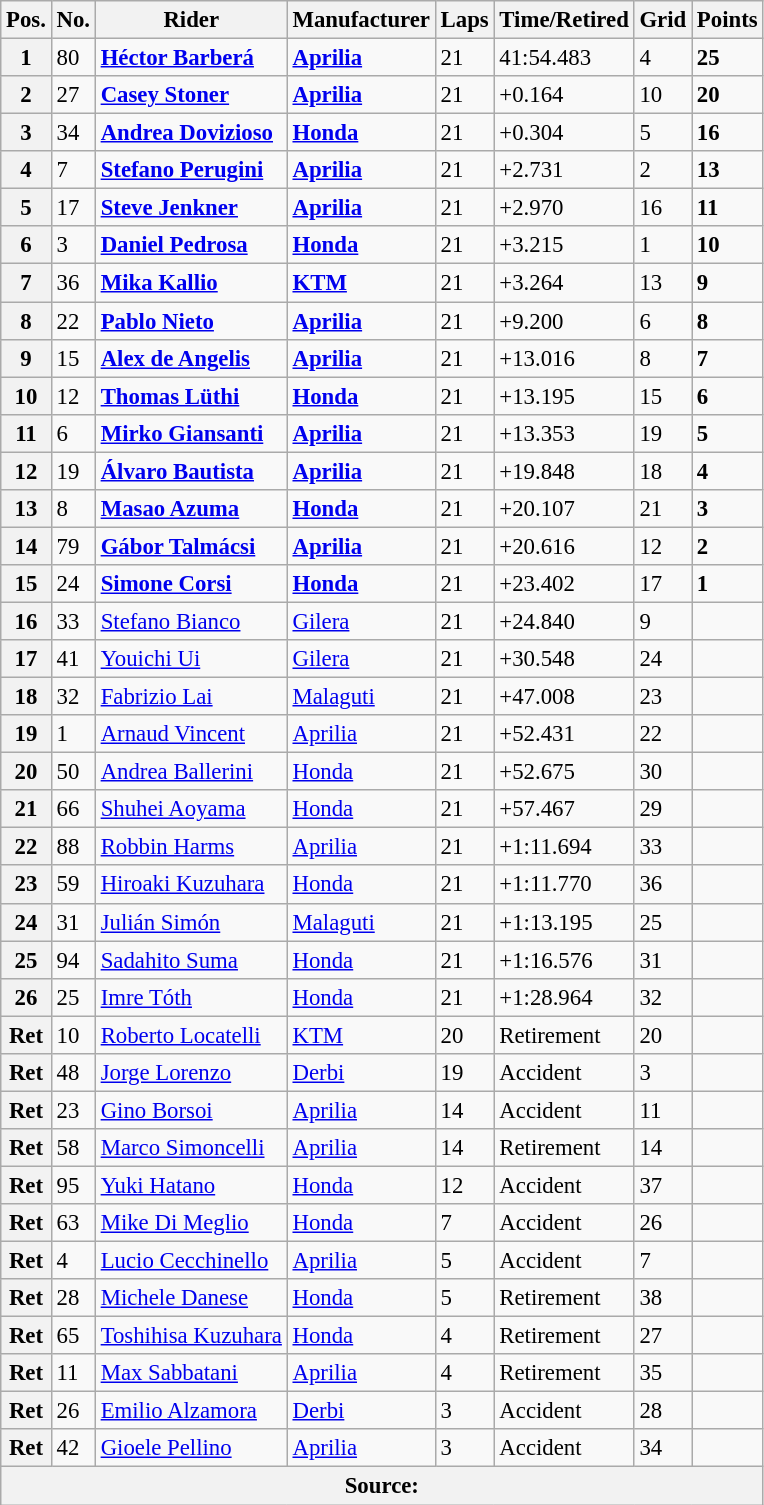<table class="wikitable" style="font-size: 95%;">
<tr>
<th>Pos.</th>
<th>No.</th>
<th>Rider</th>
<th>Manufacturer</th>
<th>Laps</th>
<th>Time/Retired</th>
<th>Grid</th>
<th>Points</th>
</tr>
<tr>
<th>1</th>
<td>80</td>
<td> <strong><a href='#'>Héctor Barberá</a></strong></td>
<td><strong><a href='#'>Aprilia</a></strong></td>
<td>21</td>
<td>41:54.483</td>
<td>4</td>
<td><strong>25</strong></td>
</tr>
<tr>
<th>2</th>
<td>27</td>
<td> <strong><a href='#'>Casey Stoner</a></strong></td>
<td><strong><a href='#'>Aprilia</a></strong></td>
<td>21</td>
<td>+0.164</td>
<td>10</td>
<td><strong>20</strong></td>
</tr>
<tr>
<th>3</th>
<td>34</td>
<td> <strong><a href='#'>Andrea Dovizioso</a></strong></td>
<td><strong><a href='#'>Honda</a></strong></td>
<td>21</td>
<td>+0.304</td>
<td>5</td>
<td><strong>16</strong></td>
</tr>
<tr>
<th>4</th>
<td>7</td>
<td> <strong><a href='#'>Stefano Perugini</a></strong></td>
<td><strong><a href='#'>Aprilia</a></strong></td>
<td>21</td>
<td>+2.731</td>
<td>2</td>
<td><strong>13</strong></td>
</tr>
<tr>
<th>5</th>
<td>17</td>
<td> <strong><a href='#'>Steve Jenkner</a></strong></td>
<td><strong><a href='#'>Aprilia</a></strong></td>
<td>21</td>
<td>+2.970</td>
<td>16</td>
<td><strong>11</strong></td>
</tr>
<tr>
<th>6</th>
<td>3</td>
<td> <strong><a href='#'>Daniel Pedrosa</a></strong></td>
<td><strong><a href='#'>Honda</a></strong></td>
<td>21</td>
<td>+3.215</td>
<td>1</td>
<td><strong>10</strong></td>
</tr>
<tr>
<th>7</th>
<td>36</td>
<td> <strong><a href='#'>Mika Kallio</a></strong></td>
<td><strong><a href='#'>KTM</a></strong></td>
<td>21</td>
<td>+3.264</td>
<td>13</td>
<td><strong>9</strong></td>
</tr>
<tr>
<th>8</th>
<td>22</td>
<td> <strong><a href='#'>Pablo Nieto</a></strong></td>
<td><strong><a href='#'>Aprilia</a></strong></td>
<td>21</td>
<td>+9.200</td>
<td>6</td>
<td><strong>8</strong></td>
</tr>
<tr>
<th>9</th>
<td>15</td>
<td> <strong><a href='#'>Alex de Angelis</a></strong></td>
<td><strong><a href='#'>Aprilia</a></strong></td>
<td>21</td>
<td>+13.016</td>
<td>8</td>
<td><strong>7</strong></td>
</tr>
<tr>
<th>10</th>
<td>12</td>
<td> <strong><a href='#'>Thomas Lüthi</a></strong></td>
<td><strong><a href='#'>Honda</a></strong></td>
<td>21</td>
<td>+13.195</td>
<td>15</td>
<td><strong>6</strong></td>
</tr>
<tr>
<th>11</th>
<td>6</td>
<td> <strong><a href='#'>Mirko Giansanti</a></strong></td>
<td><strong><a href='#'>Aprilia</a></strong></td>
<td>21</td>
<td>+13.353</td>
<td>19</td>
<td><strong>5</strong></td>
</tr>
<tr>
<th>12</th>
<td>19</td>
<td> <strong><a href='#'>Álvaro Bautista</a></strong></td>
<td><strong><a href='#'>Aprilia</a></strong></td>
<td>21</td>
<td>+19.848</td>
<td>18</td>
<td><strong>4</strong></td>
</tr>
<tr>
<th>13</th>
<td>8</td>
<td> <strong><a href='#'>Masao Azuma</a></strong></td>
<td><strong><a href='#'>Honda</a></strong></td>
<td>21</td>
<td>+20.107</td>
<td>21</td>
<td><strong>3</strong></td>
</tr>
<tr>
<th>14</th>
<td>79</td>
<td> <strong><a href='#'>Gábor Talmácsi</a></strong></td>
<td><strong><a href='#'>Aprilia</a></strong></td>
<td>21</td>
<td>+20.616</td>
<td>12</td>
<td><strong>2</strong></td>
</tr>
<tr>
<th>15</th>
<td>24</td>
<td> <strong><a href='#'>Simone Corsi</a></strong></td>
<td><strong><a href='#'>Honda</a></strong></td>
<td>21</td>
<td>+23.402</td>
<td>17</td>
<td><strong>1</strong></td>
</tr>
<tr>
<th>16</th>
<td>33</td>
<td> <a href='#'>Stefano Bianco</a></td>
<td><a href='#'>Gilera</a></td>
<td>21</td>
<td>+24.840</td>
<td>9</td>
<td></td>
</tr>
<tr>
<th>17</th>
<td>41</td>
<td> <a href='#'>Youichi Ui</a></td>
<td><a href='#'>Gilera</a></td>
<td>21</td>
<td>+30.548</td>
<td>24</td>
<td></td>
</tr>
<tr>
<th>18</th>
<td>32</td>
<td> <a href='#'>Fabrizio Lai</a></td>
<td><a href='#'>Malaguti</a></td>
<td>21</td>
<td>+47.008</td>
<td>23</td>
<td></td>
</tr>
<tr>
<th>19</th>
<td>1</td>
<td> <a href='#'>Arnaud Vincent</a></td>
<td><a href='#'>Aprilia</a></td>
<td>21</td>
<td>+52.431</td>
<td>22</td>
<td></td>
</tr>
<tr>
<th>20</th>
<td>50</td>
<td> <a href='#'>Andrea Ballerini</a></td>
<td><a href='#'>Honda</a></td>
<td>21</td>
<td>+52.675</td>
<td>30</td>
<td></td>
</tr>
<tr>
<th>21</th>
<td>66</td>
<td> <a href='#'>Shuhei Aoyama</a></td>
<td><a href='#'>Honda</a></td>
<td>21</td>
<td>+57.467</td>
<td>29</td>
<td></td>
</tr>
<tr>
<th>22</th>
<td>88</td>
<td> <a href='#'>Robbin Harms</a></td>
<td><a href='#'>Aprilia</a></td>
<td>21</td>
<td>+1:11.694</td>
<td>33</td>
<td></td>
</tr>
<tr>
<th>23</th>
<td>59</td>
<td> <a href='#'>Hiroaki Kuzuhara</a></td>
<td><a href='#'>Honda</a></td>
<td>21</td>
<td>+1:11.770</td>
<td>36</td>
<td></td>
</tr>
<tr>
<th>24</th>
<td>31</td>
<td> <a href='#'>Julián Simón</a></td>
<td><a href='#'>Malaguti</a></td>
<td>21</td>
<td>+1:13.195</td>
<td>25</td>
<td></td>
</tr>
<tr>
<th>25</th>
<td>94</td>
<td> <a href='#'>Sadahito Suma</a></td>
<td><a href='#'>Honda</a></td>
<td>21</td>
<td>+1:16.576</td>
<td>31</td>
<td></td>
</tr>
<tr>
<th>26</th>
<td>25</td>
<td> <a href='#'>Imre Tóth</a></td>
<td><a href='#'>Honda</a></td>
<td>21</td>
<td>+1:28.964</td>
<td>32</td>
<td></td>
</tr>
<tr>
<th>Ret</th>
<td>10</td>
<td> <a href='#'>Roberto Locatelli</a></td>
<td><a href='#'>KTM</a></td>
<td>20</td>
<td>Retirement</td>
<td>20</td>
<td></td>
</tr>
<tr>
<th>Ret</th>
<td>48</td>
<td> <a href='#'>Jorge Lorenzo</a></td>
<td><a href='#'>Derbi</a></td>
<td>19</td>
<td>Accident</td>
<td>3</td>
<td></td>
</tr>
<tr>
<th>Ret</th>
<td>23</td>
<td> <a href='#'>Gino Borsoi</a></td>
<td><a href='#'>Aprilia</a></td>
<td>14</td>
<td>Accident</td>
<td>11</td>
<td></td>
</tr>
<tr>
<th>Ret</th>
<td>58</td>
<td> <a href='#'>Marco Simoncelli</a></td>
<td><a href='#'>Aprilia</a></td>
<td>14</td>
<td>Retirement</td>
<td>14</td>
<td></td>
</tr>
<tr>
<th>Ret</th>
<td>95</td>
<td> <a href='#'>Yuki Hatano</a></td>
<td><a href='#'>Honda</a></td>
<td>12</td>
<td>Accident</td>
<td>37</td>
<td></td>
</tr>
<tr>
<th>Ret</th>
<td>63</td>
<td> <a href='#'>Mike Di Meglio</a></td>
<td><a href='#'>Honda</a></td>
<td>7</td>
<td>Accident</td>
<td>26</td>
<td></td>
</tr>
<tr>
<th>Ret</th>
<td>4</td>
<td> <a href='#'>Lucio Cecchinello</a></td>
<td><a href='#'>Aprilia</a></td>
<td>5</td>
<td>Accident</td>
<td>7</td>
<td></td>
</tr>
<tr>
<th>Ret</th>
<td>28</td>
<td> <a href='#'>Michele Danese</a></td>
<td><a href='#'>Honda</a></td>
<td>5</td>
<td>Retirement</td>
<td>38</td>
<td></td>
</tr>
<tr>
<th>Ret</th>
<td>65</td>
<td> <a href='#'>Toshihisa Kuzuhara</a></td>
<td><a href='#'>Honda</a></td>
<td>4</td>
<td>Retirement</td>
<td>27</td>
<td></td>
</tr>
<tr>
<th>Ret</th>
<td>11</td>
<td> <a href='#'>Max Sabbatani</a></td>
<td><a href='#'>Aprilia</a></td>
<td>4</td>
<td>Retirement</td>
<td>35</td>
<td></td>
</tr>
<tr>
<th>Ret</th>
<td>26</td>
<td> <a href='#'>Emilio Alzamora</a></td>
<td><a href='#'>Derbi</a></td>
<td>3</td>
<td>Accident</td>
<td>28</td>
<td></td>
</tr>
<tr>
<th>Ret</th>
<td>42</td>
<td> <a href='#'>Gioele Pellino</a></td>
<td><a href='#'>Aprilia</a></td>
<td>3</td>
<td>Accident</td>
<td>34</td>
<td></td>
</tr>
<tr>
<th colspan=8>Source: </th>
</tr>
</table>
